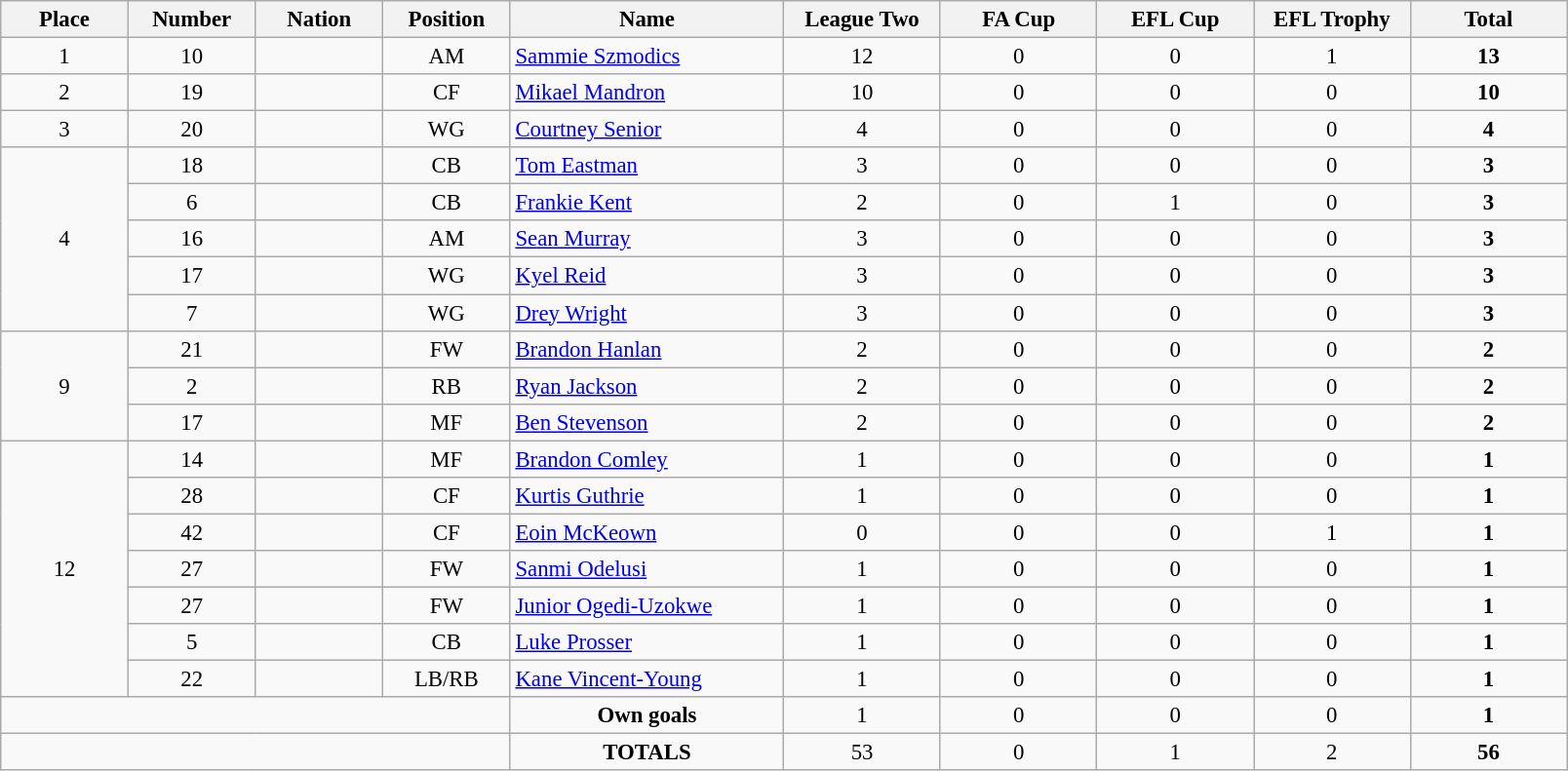<table class="wikitable" style="font-size: 95%; text-align: center;">
<tr>
<th width=80>Place</th>
<th width=80>Number</th>
<th width=80>Nation</th>
<th width=80>Position</th>
<th width=180>Name</th>
<th width=100>League Two</th>
<th width=100>FA Cup</th>
<th width=100>EFL Cup</th>
<th width=100>EFL Trophy</th>
<th width=100>Total</th>
</tr>
<tr>
<td>1</td>
<td>10</td>
<td></td>
<td>AM</td>
<td align="left"><a href='#'>Sammie Szmodics</a></td>
<td>12</td>
<td>0</td>
<td>0</td>
<td>1</td>
<td><strong>13</strong></td>
</tr>
<tr>
<td>2</td>
<td>19</td>
<td></td>
<td>CF</td>
<td align="left"><a href='#'>Mikael Mandron</a></td>
<td>10</td>
<td>0</td>
<td>0</td>
<td>0</td>
<td><strong>10</strong></td>
</tr>
<tr>
<td>3</td>
<td>20</td>
<td></td>
<td>WG</td>
<td align="left"><a href='#'>Courtney Senior</a></td>
<td>4</td>
<td>0</td>
<td>0</td>
<td>0</td>
<td><strong>4</strong></td>
</tr>
<tr>
<td rowspan=5>4</td>
<td>18</td>
<td></td>
<td>CB</td>
<td align="left"><a href='#'>Tom Eastman</a></td>
<td>3</td>
<td>0</td>
<td>0</td>
<td>0</td>
<td><strong>3</strong></td>
</tr>
<tr>
<td>6</td>
<td></td>
<td>CB</td>
<td align="left"><a href='#'>Frankie Kent</a></td>
<td>2</td>
<td>0</td>
<td>1</td>
<td>0</td>
<td><strong>3</strong></td>
</tr>
<tr>
<td>16</td>
<td></td>
<td>AM</td>
<td align="left"><a href='#'>Sean Murray</a></td>
<td>3</td>
<td>0</td>
<td>0</td>
<td>0</td>
<td><strong>3</strong></td>
</tr>
<tr>
<td>17</td>
<td></td>
<td>WG</td>
<td align="left"><a href='#'>Kyel Reid</a></td>
<td>3</td>
<td>0</td>
<td>0</td>
<td>0</td>
<td><strong>3</strong></td>
</tr>
<tr>
<td>7</td>
<td></td>
<td>WG</td>
<td align="left"><a href='#'>Drey Wright</a></td>
<td>3</td>
<td>0</td>
<td>0</td>
<td>0</td>
<td><strong>3</strong></td>
</tr>
<tr>
<td rowspan=3>9</td>
<td>21</td>
<td></td>
<td>FW</td>
<td align="left"><a href='#'>Brandon Hanlan</a></td>
<td>2</td>
<td>0</td>
<td>0</td>
<td>0</td>
<td><strong>2</strong></td>
</tr>
<tr>
<td>2</td>
<td></td>
<td>RB</td>
<td align="left"><a href='#'>Ryan Jackson</a></td>
<td>2</td>
<td>0</td>
<td>0</td>
<td>0</td>
<td><strong>2</strong></td>
</tr>
<tr>
<td>17</td>
<td></td>
<td>MF</td>
<td align="left"><a href='#'>Ben Stevenson</a></td>
<td>2</td>
<td>0</td>
<td>0</td>
<td>0</td>
<td><strong>2</strong></td>
</tr>
<tr>
<td rowspan=7>12</td>
<td>14</td>
<td></td>
<td>MF</td>
<td align="left"><a href='#'>Brandon Comley</a></td>
<td>1</td>
<td>0</td>
<td>0</td>
<td>0</td>
<td><strong>1</strong></td>
</tr>
<tr>
<td>28</td>
<td></td>
<td>CF</td>
<td align="left"><a href='#'>Kurtis Guthrie</a></td>
<td>1</td>
<td>0</td>
<td>0</td>
<td>0</td>
<td><strong>1</strong></td>
</tr>
<tr>
<td>42</td>
<td></td>
<td>CF</td>
<td align="left"><a href='#'>Eoin McKeown</a></td>
<td>0</td>
<td>0</td>
<td>0</td>
<td>1</td>
<td><strong>1</strong></td>
</tr>
<tr>
<td>27</td>
<td></td>
<td>FW</td>
<td align="left"><a href='#'>Sanmi Odelusi</a></td>
<td>1</td>
<td>0</td>
<td>0</td>
<td>0</td>
<td><strong>1</strong></td>
</tr>
<tr>
<td>27</td>
<td></td>
<td>FW</td>
<td align="left"><a href='#'>Junior Ogedi-Uzokwe</a></td>
<td>1</td>
<td>0</td>
<td>0</td>
<td>0</td>
<td><strong>1</strong></td>
</tr>
<tr>
<td>5</td>
<td></td>
<td>CB</td>
<td align="left"><a href='#'>Luke Prosser</a></td>
<td>1</td>
<td>0</td>
<td>0</td>
<td>0</td>
<td><strong>1</strong></td>
</tr>
<tr>
<td>22</td>
<td></td>
<td>LB/RB</td>
<td align="left"><a href='#'>Kane Vincent-Young</a></td>
<td>1</td>
<td>0</td>
<td>0</td>
<td>0</td>
<td><strong>1</strong></td>
</tr>
<tr>
<td colspan="4"></td>
<td><strong>Own goals</strong></td>
<td>1</td>
<td>0</td>
<td>0</td>
<td>0</td>
<td><strong>1</strong></td>
</tr>
<tr>
<td colspan="4"></td>
<td><strong>TOTALS</strong></td>
<td>53</td>
<td>0</td>
<td>1</td>
<td>2</td>
<td><strong>56</strong></td>
</tr>
</table>
